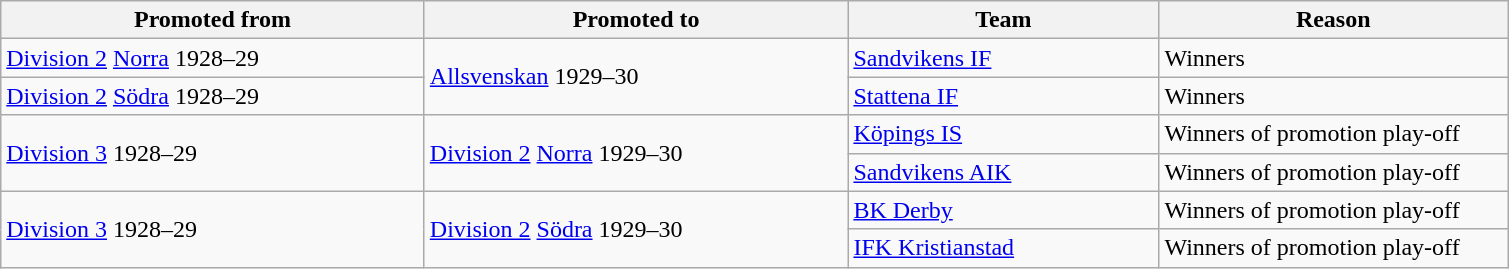<table class="wikitable" style="text-align: left;">
<tr>
<th style="width: 275px;">Promoted from</th>
<th style="width: 275px;">Promoted to</th>
<th style="width: 200px;">Team</th>
<th style="width: 225px;">Reason</th>
</tr>
<tr>
<td><a href='#'>Division 2</a> <a href='#'>Norra</a> 1928–29</td>
<td rowspan=2><a href='#'>Allsvenskan</a> 1929–30</td>
<td><a href='#'>Sandvikens IF</a></td>
<td>Winners</td>
</tr>
<tr>
<td><a href='#'>Division 2</a> <a href='#'>Södra</a> 1928–29</td>
<td><a href='#'>Stattena IF</a></td>
<td>Winners</td>
</tr>
<tr>
<td rowspan=2><a href='#'>Division 3</a> 1928–29</td>
<td rowspan=2><a href='#'>Division 2</a> <a href='#'>Norra</a> 1929–30</td>
<td><a href='#'>Köpings IS</a></td>
<td>Winners of promotion play-off</td>
</tr>
<tr>
<td><a href='#'>Sandvikens AIK</a></td>
<td>Winners of promotion play-off</td>
</tr>
<tr>
<td rowspan=2><a href='#'>Division 3</a> 1928–29</td>
<td rowspan=2><a href='#'>Division 2</a> <a href='#'>Södra</a> 1929–30</td>
<td><a href='#'>BK Derby</a></td>
<td>Winners of promotion play-off</td>
</tr>
<tr>
<td><a href='#'>IFK Kristianstad</a></td>
<td>Winners of promotion play-off</td>
</tr>
</table>
